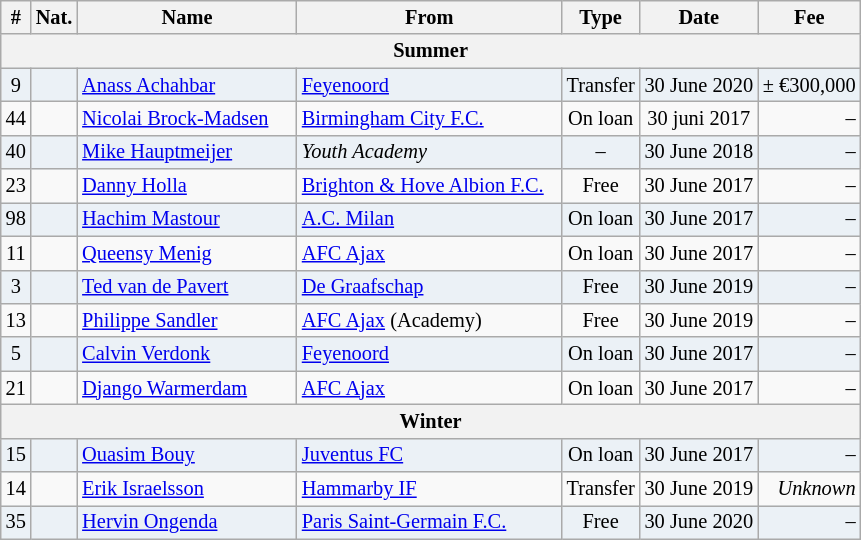<table class="wikitable sortable" style="font-size:85%;">
<tr>
<th>#</th>
<th>Nat.</th>
<th width="140">Name</th>
<th width="170">From</th>
<th>Type</th>
<th>Date</th>
<th>Fee</th>
</tr>
<tr>
<th colspan=7>Summer</th>
</tr>
<tr bgcolor="#EBF1F6">
<td align=center>9</td>
<td align=center></td>
<td><a href='#'>Anass Achahbar</a></td>
<td> <a href='#'>Feyenoord</a></td>
<td align=center>Transfer</td>
<td align=center>30 June 2020</td>
<td align=right>± €300,000</td>
</tr>
<tr>
<td align=center>44</td>
<td align=center></td>
<td><a href='#'>Nicolai Brock-Madsen</a></td>
<td> <a href='#'>Birmingham City F.C.</a></td>
<td align=center>On loan</td>
<td align=center>30 juni 2017</td>
<td align=right>–</td>
</tr>
<tr bgcolor="#EBF1F6">
<td align=center>40</td>
<td align=center></td>
<td><a href='#'>Mike Hauptmeijer</a></td>
<td> <em>Youth Academy</em></td>
<td align=center>–</td>
<td align=center>30 June 2018</td>
<td align=right>–</td>
</tr>
<tr>
<td align=center>23</td>
<td align=center></td>
<td><a href='#'>Danny Holla</a></td>
<td> <a href='#'>Brighton & Hove Albion F.C.</a></td>
<td align=center>Free</td>
<td align=center>30 June 2017</td>
<td align=right>–</td>
</tr>
<tr bgcolor="#EBF1F6">
<td align=center>98</td>
<td align=center></td>
<td><a href='#'>Hachim Mastour</a></td>
<td> <a href='#'>A.C. Milan</a></td>
<td align=center>On loan</td>
<td align=center>30 June 2017</td>
<td align=right>–</td>
</tr>
<tr>
<td align=center>11</td>
<td align=center></td>
<td><a href='#'>Queensy Menig</a></td>
<td> <a href='#'>AFC Ajax</a></td>
<td align=center>On loan</td>
<td align=center>30 June 2017</td>
<td align=right>–</td>
</tr>
<tr bgcolor="#EBF1F6">
<td align=center>3</td>
<td align=center></td>
<td><a href='#'>Ted van de Pavert</a></td>
<td> <a href='#'>De Graafschap</a></td>
<td align=center>Free</td>
<td align=center>30 June 2019</td>
<td align=right>–</td>
</tr>
<tr>
<td align=center>13</td>
<td align=center></td>
<td><a href='#'>Philippe Sandler</a></td>
<td> <a href='#'>AFC Ajax</a> (Academy)</td>
<td align=center>Free</td>
<td align=center>30 June 2019</td>
<td align=right>–</td>
</tr>
<tr bgcolor="#EBF1F6">
<td align=center>5</td>
<td align=center></td>
<td><a href='#'>Calvin Verdonk</a></td>
<td> <a href='#'>Feyenoord</a></td>
<td align=center>On loan</td>
<td align=center>30 June 2017</td>
<td align=right>–</td>
</tr>
<tr>
<td align=center>21</td>
<td align=center></td>
<td><a href='#'>Django Warmerdam</a></td>
<td> <a href='#'>AFC Ajax</a></td>
<td align=center>On loan</td>
<td align=center>30 June 2017</td>
<td align=right>–</td>
</tr>
<tr>
<th colspan=7>Winter</th>
</tr>
<tr bgcolor="#EBF1F6">
<td align=center>15</td>
<td align=center></td>
<td><a href='#'>Ouasim Bouy</a></td>
<td> <a href='#'>Juventus FC</a></td>
<td align=center>On loan</td>
<td align=center>30 June 2017</td>
<td align=right>–</td>
</tr>
<tr>
<td align=center>14</td>
<td align=center></td>
<td><a href='#'>Erik Israelsson</a></td>
<td> <a href='#'>Hammarby IF</a></td>
<td align=center>Transfer</td>
<td align=center>30 June 2019</td>
<td align=right><em>Unknown</em></td>
</tr>
<tr bgcolor="#EBF1F6">
<td align=center>35</td>
<td align=center></td>
<td><a href='#'>Hervin Ongenda</a></td>
<td> <a href='#'>Paris Saint-Germain F.C.</a></td>
<td align=center>Free</td>
<td align=center>30 June 2020</td>
<td align=right>–</td>
</tr>
</table>
